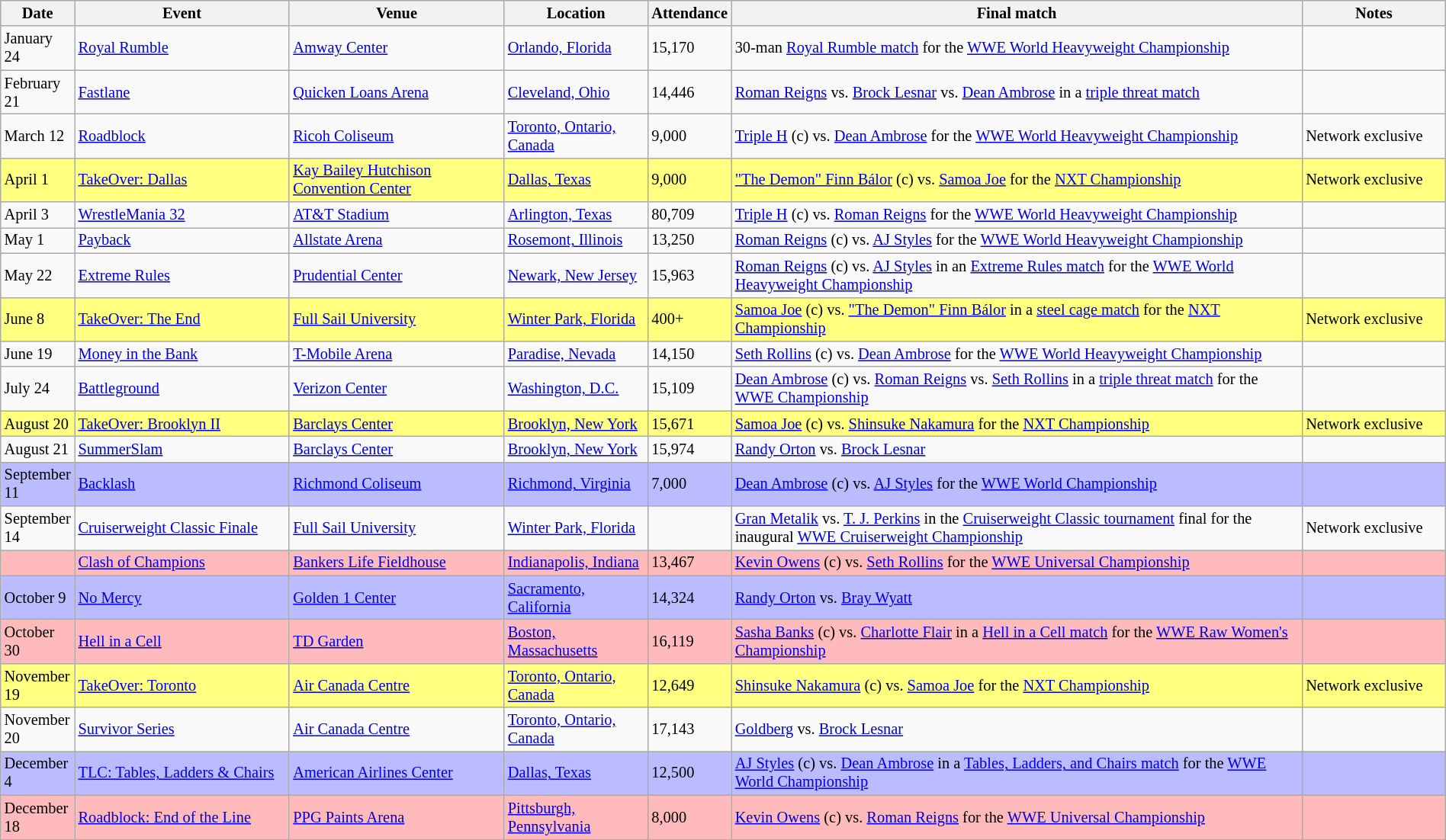<table id="Past_events_2016" class="sortable wikitable succession-box" style="font-size:85%; width:100%">
<tr>
<th scope="col" style="width:5%;">Date</th>
<th scope="col" style="width:15%;">Event</th>
<th scope="col" style="width:15%;">Venue</th>
<th scope="col" style="width:10%;">Location</th>
<th scope="col" style="width:5%;">Attendance</th>
<th scope="col" style="width:40%;">Final match</th>
<th scope="col" style="width:10%;">Notes</th>
</tr>
<tr>
<td>January 24</td>
<td><a href='#'>Royal Rumble</a></td>
<td><a href='#'>Amway Center</a></td>
<td><a href='#'>Orlando, Florida</a></td>
<td>15,170</td>
<td>30-man <a href='#'>Royal Rumble match</a> for the <a href='#'>WWE World Heavyweight Championship</a></td>
<td></td>
</tr>
<tr>
<td>February 21</td>
<td><a href='#'>Fastlane</a></td>
<td><a href='#'>Quicken Loans Arena</a></td>
<td><a href='#'>Cleveland, Ohio</a></td>
<td>14,446</td>
<td><a href='#'>Roman Reigns</a> vs. <a href='#'>Brock Lesnar</a> vs. <a href='#'>Dean Ambrose</a> in a <a href='#'>triple threat match</a></td>
<td></td>
</tr>
<tr>
<td>March 12</td>
<td><a href='#'>Roadblock</a></td>
<td><a href='#'>Ricoh Coliseum</a></td>
<td><a href='#'>Toronto, Ontario, Canada</a></td>
<td>9,000</td>
<td><a href='#'>Triple H</a> (c) vs. <a href='#'>Dean Ambrose</a> for the <a href='#'>WWE World Heavyweight Championship</a></td>
<td>Network exclusive</td>
</tr>
<tr style="background: #FFFF80;">
<td>April 1</td>
<td><a href='#'>TakeOver: Dallas</a></td>
<td><a href='#'>Kay Bailey Hutchison Convention Center</a></td>
<td><a href='#'>Dallas, Texas</a></td>
<td>9,000</td>
<td><a href='#'>"The Demon" Finn Bálor</a> (c) vs. <a href='#'>Samoa Joe</a> for the <a href='#'>NXT Championship</a></td>
<td>Network exclusive</td>
</tr>
<tr>
<td>April 3</td>
<td><a href='#'>WrestleMania 32</a></td>
<td><a href='#'>AT&T Stadium</a></td>
<td><a href='#'>Arlington, Texas</a></td>
<td>80,709</td>
<td><a href='#'>Triple H</a> (c) vs. <a href='#'>Roman Reigns</a> for the <a href='#'>WWE World Heavyweight Championship</a></td>
<td></td>
</tr>
<tr>
<td>May 1</td>
<td><a href='#'>Payback</a></td>
<td><a href='#'>Allstate Arena</a></td>
<td><a href='#'>Rosemont, Illinois</a></td>
<td>13,250</td>
<td><a href='#'>Roman Reigns</a> (c) vs. <a href='#'>AJ Styles</a> for the <a href='#'>WWE World Heavyweight Championship</a></td>
<td></td>
</tr>
<tr>
<td>May 22</td>
<td><a href='#'>Extreme Rules</a></td>
<td><a href='#'>Prudential Center</a></td>
<td><a href='#'>Newark, New Jersey</a></td>
<td>15,963</td>
<td><a href='#'>Roman Reigns</a> (c) vs. <a href='#'>AJ Styles</a> in an <a href='#'>Extreme Rules match</a> for the <a href='#'>WWE World Heavyweight Championship</a></td>
<td></td>
</tr>
<tr style="background: #FFFF80;">
<td>June 8</td>
<td><a href='#'>TakeOver: The End</a></td>
<td><a href='#'>Full Sail University</a></td>
<td><a href='#'>Winter Park, Florida</a></td>
<td>400+</td>
<td><a href='#'>Samoa Joe</a> (c) vs. <a href='#'>"The Demon" Finn Bálor</a> in a <a href='#'>steel cage match</a> for the <a href='#'>NXT Championship</a></td>
<td>Network exclusive</td>
</tr>
<tr>
<td>June 19</td>
<td><a href='#'>Money in the Bank</a></td>
<td><a href='#'>T-Mobile Arena</a></td>
<td><a href='#'>Paradise, Nevada</a></td>
<td>14,150</td>
<td><a href='#'>Seth Rollins</a> (c) vs. <a href='#'>Dean Ambrose</a> for the <a href='#'>WWE World Heavyweight Championship</a></td>
<td></td>
</tr>
<tr>
<td>July 24</td>
<td><a href='#'>Battleground</a></td>
<td><a href='#'>Verizon Center</a></td>
<td><a href='#'>Washington, D.C.</a></td>
<td>15,109</td>
<td><a href='#'>Dean Ambrose</a> (c) vs. <a href='#'>Roman Reigns</a> vs. <a href='#'>Seth Rollins</a> in a <a href='#'>triple threat match</a> for the <a href='#'>WWE Championship</a></td>
<td></td>
</tr>
<tr style="background: #FFFF80;">
<td>August 20</td>
<td><a href='#'>TakeOver: Brooklyn II</a></td>
<td><a href='#'>Barclays Center</a></td>
<td><a href='#'>Brooklyn, New York</a></td>
<td>15,671</td>
<td><a href='#'>Samoa Joe</a> (c) vs. <a href='#'>Shinsuke Nakamura</a> for the <a href='#'>NXT Championship</a></td>
<td>Network exclusive</td>
</tr>
<tr>
<td>August 21</td>
<td><a href='#'>SummerSlam</a></td>
<td><a href='#'>Barclays Center</a></td>
<td><a href='#'>Brooklyn, New York</a></td>
<td>15,974</td>
<td><a href='#'>Randy Orton</a> vs. <a href='#'>Brock Lesnar</a></td>
<td></td>
</tr>
<tr style="background: #BBF">
<td>September 11</td>
<td><a href='#'>Backlash</a></td>
<td><a href='#'>Richmond Coliseum</a></td>
<td><a href='#'>Richmond, Virginia</a></td>
<td>7,000</td>
<td><a href='#'>Dean Ambrose</a> (c) vs. <a href='#'>AJ Styles</a> for the <a href='#'>WWE World Championship</a></td>
<td></td>
</tr>
<tr>
<td>September 14</td>
<td><a href='#'>Cruiserweight Classic Finale</a></td>
<td><a href='#'>Full Sail University</a></td>
<td><a href='#'>Winter Park, Florida</a></td>
<td></td>
<td><a href='#'>Gran Metalik</a> vs. <a href='#'>T. J. Perkins</a> in the <a href='#'>Cruiserweight Classic tournament</a> final for the inaugural <a href='#'>WWE Cruiserweight Championship</a></td>
<td>Network exclusive</td>
</tr>
<tr style="background: #FBB;">
<td></td>
<td><a href='#'>Clash of Champions</a></td>
<td><a href='#'>Bankers Life Fieldhouse</a></td>
<td><a href='#'>Indianapolis, Indiana</a></td>
<td>13,467</td>
<td><a href='#'>Kevin Owens</a> (c) vs. <a href='#'>Seth Rollins</a> for the <a href='#'>WWE Universal Championship</a></td>
<td></td>
</tr>
<tr style="background: #BBF;">
<td>October 9</td>
<td><a href='#'>No Mercy</a></td>
<td><a href='#'>Golden 1 Center</a></td>
<td><a href='#'>Sacramento, California</a></td>
<td>14,324</td>
<td><a href='#'>Randy Orton</a> vs. <a href='#'>Bray Wyatt</a></td>
<td></td>
</tr>
<tr style="background: #FBB;">
<td>October 30</td>
<td><a href='#'>Hell in a Cell</a></td>
<td><a href='#'>TD Garden</a></td>
<td><a href='#'>Boston, Massachusetts</a></td>
<td>16,119</td>
<td><a href='#'>Sasha Banks</a> (c) vs. <a href='#'>Charlotte Flair</a> in a <a href='#'>Hell in a Cell match</a> for the <a href='#'>WWE Raw Women's Championship</a></td>
<td></td>
</tr>
<tr style="background: #FFFF80;">
<td>November 19</td>
<td><a href='#'>TakeOver: Toronto</a></td>
<td><a href='#'>Air Canada Centre</a></td>
<td><a href='#'>Toronto, Ontario, Canada</a></td>
<td>12,649</td>
<td><a href='#'>Shinsuke Nakamura</a> (c) vs. <a href='#'>Samoa Joe</a> for the <a href='#'>NXT Championship</a></td>
<td>Network exclusive</td>
</tr>
<tr>
<td>November 20</td>
<td><a href='#'>Survivor Series</a></td>
<td><a href='#'>Air Canada Centre</a></td>
<td><a href='#'>Toronto, Ontario, Canada</a></td>
<td>17,143</td>
<td><a href='#'>Goldberg</a> vs. <a href='#'>Brock Lesnar</a></td>
<td></td>
</tr>
<tr style="background: #BBF;">
<td>December 4</td>
<td><a href='#'>TLC: Tables, Ladders & Chairs</a></td>
<td><a href='#'>American Airlines Center</a></td>
<td><a href='#'>Dallas, Texas</a></td>
<td>12,500</td>
<td><a href='#'>AJ Styles</a> (c) vs. <a href='#'>Dean Ambrose</a> in a <a href='#'>Tables, Ladders, and Chairs match</a> for the <a href='#'>WWE World Championship</a></td>
<td></td>
</tr>
<tr style="background: #FBB;">
<td>December 18</td>
<td><a href='#'>Roadblock: End of the Line</a></td>
<td><a href='#'>PPG Paints Arena</a></td>
<td><a href='#'>Pittsburgh, Pennsylvania</a></td>
<td>8,000</td>
<td small><a href='#'>Kevin Owens</a> (c) vs. <a href='#'>Roman Reigns</a> for the <a href='#'>WWE Universal Championship</a></td>
<td></td>
</tr>
</table>
